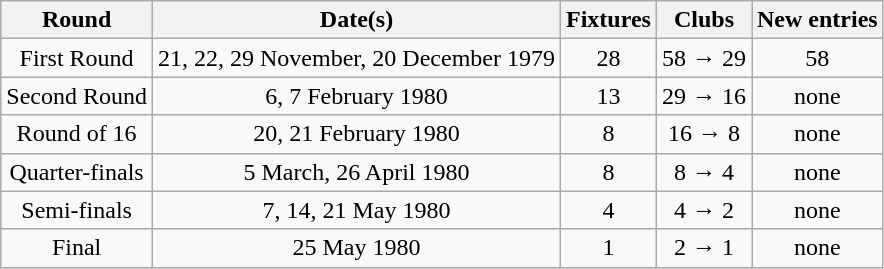<table class="wikitable" style="text-align:center">
<tr>
<th>Round</th>
<th>Date(s)</th>
<th>Fixtures</th>
<th>Clubs</th>
<th>New entries</th>
</tr>
<tr>
<td>First Round</td>
<td>21, 22, 29 November, 20 December 1979</td>
<td>28</td>
<td>58 → 29</td>
<td>58</td>
</tr>
<tr>
<td>Second Round</td>
<td>6, 7 February 1980</td>
<td>13</td>
<td>29 → 16</td>
<td>none</td>
</tr>
<tr>
<td>Round of 16</td>
<td>20, 21 February 1980</td>
<td>8</td>
<td>16 → 8</td>
<td>none</td>
</tr>
<tr>
<td>Quarter-finals</td>
<td>5 March, 26 April 1980</td>
<td>8</td>
<td>8 → 4</td>
<td>none</td>
</tr>
<tr>
<td>Semi-finals</td>
<td>7, 14, 21 May 1980</td>
<td>4</td>
<td>4 → 2</td>
<td>none</td>
</tr>
<tr>
<td>Final</td>
<td>25 May 1980</td>
<td>1</td>
<td>2 → 1</td>
<td>none</td>
</tr>
</table>
